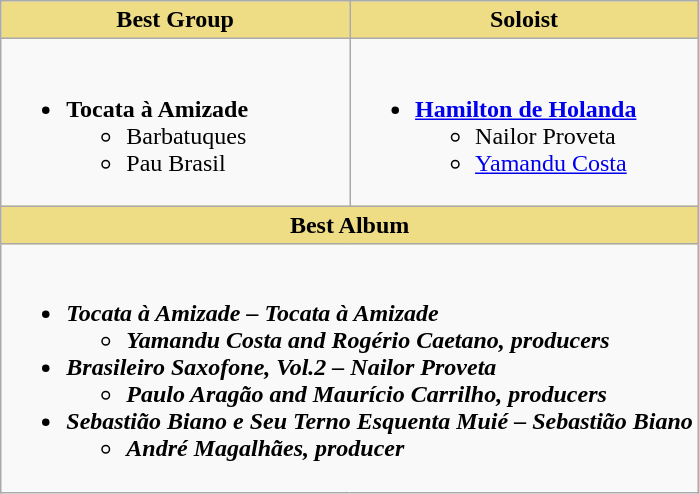<table class="wikitable" style="width=">
<tr>
<th style="background:#EEDD85; width:50%">Best Group</th>
<th style="background:#EEDD85; width:50%">Soloist</th>
</tr>
<tr>
<td style="vertical-align:top"><br><ul><li><strong>Tocata à Amizade</strong><ul><li>Barbatuques</li><li>Pau Brasil</li></ul></li></ul></td>
<td style="vertical-align:top"><br><ul><li><strong><a href='#'>Hamilton de Holanda</a></strong><ul><li>Nailor Proveta</li><li><a href='#'>Yamandu Costa</a></li></ul></li></ul></td>
</tr>
<tr>
<th colspan="2" scope="col" style="background:#EEDD85; width:50%">Best Album</th>
</tr>
<tr>
<td colspan="2" style="vertical-align:top"><br><ul><li><strong><em>Tocata à Amizade<em> – Tocata à Amizade<strong><ul><li></strong>Yamandu Costa and Rogério Caetano, producers<strong></li></ul></li><li></em>Brasileiro Saxofone, Vol.2<em> – Nailor Proveta<ul><li>Paulo Aragão and Maurício Carrilho, producers</li></ul></li><li></em>Sebastião Biano e Seu Terno Esquenta Muié<em> – Sebastião Biano<ul><li>André Magalhães, producer</li></ul></li></ul></td>
</tr>
</table>
